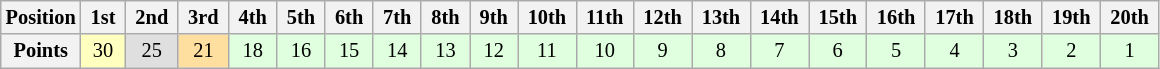<table class="wikitable" style="font-size:85%; text-align:center">
<tr>
<th>Position</th>
<th> 1st </th>
<th> 2nd </th>
<th> 3rd </th>
<th> 4th </th>
<th> 5th </th>
<th> 6th </th>
<th> 7th </th>
<th> 8th </th>
<th> 9th </th>
<th> 10th </th>
<th> 11th </th>
<th> 12th </th>
<th> 13th </th>
<th> 14th </th>
<th> 15th </th>
<th> 16th </th>
<th> 17th </th>
<th> 18th </th>
<th> 19th </th>
<th> 20th </th>
</tr>
<tr>
<th>Points</th>
<td style="background:#ffffbf;">30</td>
<td style="background:#dfdfdf;">25</td>
<td style="background:#ffdf9f;">21</td>
<td style="background:#dfffdf;">18</td>
<td style="background:#dfffdf;">16</td>
<td style="background:#dfffdf;">15</td>
<td style="background:#dfffdf;">14</td>
<td style="background:#dfffdf;">13</td>
<td style="background:#dfffdf;">12</td>
<td style="background:#dfffdf;">11</td>
<td style="background:#dfffdf;">10</td>
<td style="background:#dfffdf;">9</td>
<td style="background:#dfffdf;">8</td>
<td style="background:#dfffdf;">7</td>
<td style="background:#dfffdf;">6</td>
<td style="background:#dfffdf;">5</td>
<td style="background:#dfffdf;">4</td>
<td style="background:#dfffdf;">3</td>
<td style="background:#dfffdf;">2</td>
<td style="background:#dfffdf;">1</td>
</tr>
</table>
